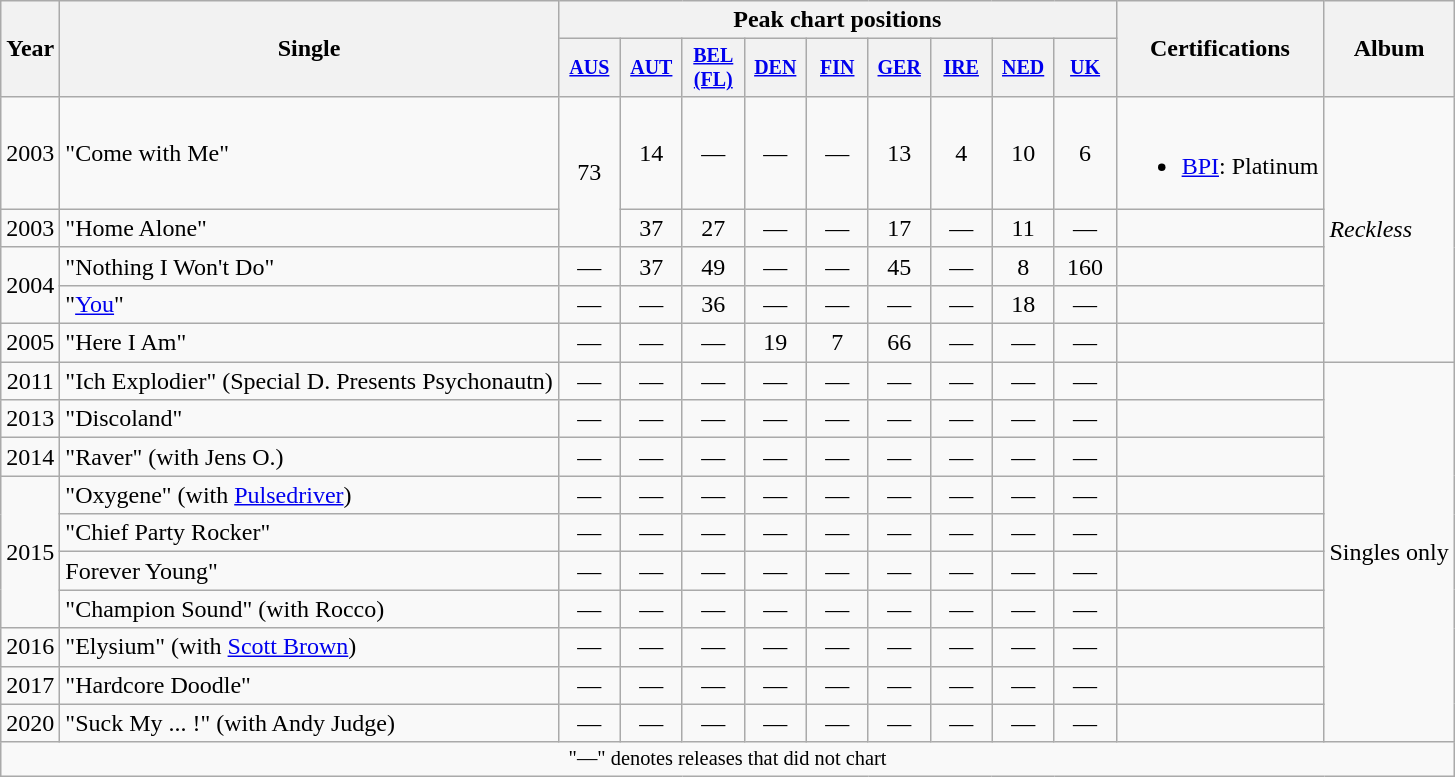<table class="wikitable" style="text-align:center;">
<tr>
<th rowspan="2">Year</th>
<th rowspan="2">Single</th>
<th colspan="9">Peak chart positions</th>
<th rowspan="2">Certifications</th>
<th rowspan="2">Album</th>
</tr>
<tr style="font-size:smaller;">
<th width="35"><a href='#'>AUS</a><br></th>
<th width="35"><a href='#'>AUT</a><br></th>
<th width="35"><a href='#'>BEL<br>(FL)</a><br></th>
<th width="35"><a href='#'>DEN</a><br></th>
<th width="35"><a href='#'>FIN</a><br></th>
<th width="35"><a href='#'>GER</a><br></th>
<th width="35"><a href='#'>IRE</a><br></th>
<th width="35"><a href='#'>NED</a><br></th>
<th width="35"><a href='#'>UK</a><br></th>
</tr>
<tr>
<td>2003</td>
<td align="left">"Come with Me"</td>
<td rowspan="2">73</td>
<td>14</td>
<td>—</td>
<td>—</td>
<td>—</td>
<td>13</td>
<td>4</td>
<td>10</td>
<td>6</td>
<td><br><ul><li><a href='#'>BPI</a>: Platinum</li></ul></td>
<td align="left" rowspan="5"><em>Reckless</em></td>
</tr>
<tr>
<td>2003</td>
<td align="left">"Home Alone"</td>
<td>37</td>
<td>27</td>
<td>—</td>
<td>—</td>
<td>17</td>
<td>—</td>
<td>11</td>
<td>—</td>
<td></td>
</tr>
<tr>
<td rowspan=2>2004</td>
<td align="left">"Nothing I Won't Do"</td>
<td>—</td>
<td>37</td>
<td>49</td>
<td>—</td>
<td>—</td>
<td>45</td>
<td>—</td>
<td>8</td>
<td>160</td>
<td></td>
</tr>
<tr>
<td align="left">"<a href='#'>You</a>"</td>
<td>—</td>
<td>—</td>
<td>36</td>
<td>—</td>
<td>—</td>
<td>—</td>
<td>—</td>
<td>18</td>
<td>—</td>
<td></td>
</tr>
<tr>
<td>2005</td>
<td align="left">"Here I Am"</td>
<td>—</td>
<td>—</td>
<td>—</td>
<td>19</td>
<td>7</td>
<td>66</td>
<td>—</td>
<td>—</td>
<td>—</td>
<td></td>
</tr>
<tr>
<td>2011</td>
<td align="left">"Ich Explodier" (Special D. Presents Psychonautn)</td>
<td>—</td>
<td>—</td>
<td>—</td>
<td>—</td>
<td>—</td>
<td>—</td>
<td>—</td>
<td>—</td>
<td>—</td>
<td></td>
<td align="left" rowspan="10">Singles only</td>
</tr>
<tr>
<td>2013</td>
<td align="left">"Discoland"</td>
<td>—</td>
<td>—</td>
<td>—</td>
<td>—</td>
<td>—</td>
<td>—</td>
<td>—</td>
<td>—</td>
<td>—</td>
<td></td>
</tr>
<tr>
<td>2014</td>
<td align="left">"Raver" (with Jens O.)</td>
<td>—</td>
<td>—</td>
<td>—</td>
<td>—</td>
<td>—</td>
<td>—</td>
<td>—</td>
<td>—</td>
<td>—</td>
<td></td>
</tr>
<tr>
<td rowspan=4>2015</td>
<td align="left">"Oxygene" (with <a href='#'>Pulsedriver</a>)</td>
<td>—</td>
<td>—</td>
<td>—</td>
<td>—</td>
<td>—</td>
<td>—</td>
<td>—</td>
<td>—</td>
<td>—</td>
<td></td>
</tr>
<tr>
<td align="left">"Chief Party Rocker"</td>
<td>—</td>
<td>—</td>
<td>—</td>
<td>—</td>
<td>—</td>
<td>—</td>
<td>—</td>
<td>—</td>
<td>—</td>
<td></td>
</tr>
<tr>
<td align="left">Forever Young"</td>
<td>—</td>
<td>—</td>
<td>—</td>
<td>—</td>
<td>—</td>
<td>—</td>
<td>—</td>
<td>—</td>
<td>—</td>
<td></td>
</tr>
<tr>
<td align="left">"Champion Sound" (with Rocco)</td>
<td>—</td>
<td>—</td>
<td>—</td>
<td>—</td>
<td>—</td>
<td>—</td>
<td>—</td>
<td>—</td>
<td>—</td>
<td></td>
</tr>
<tr>
<td>2016</td>
<td align="left">"Elysium" (with <a href='#'>Scott Brown</a>)</td>
<td>—</td>
<td>—</td>
<td>—</td>
<td>—</td>
<td>—</td>
<td>—</td>
<td>—</td>
<td>—</td>
<td>—</td>
<td></td>
</tr>
<tr>
<td>2017</td>
<td align="left">"Hardcore Doodle"</td>
<td>—</td>
<td>—</td>
<td>—</td>
<td>—</td>
<td>—</td>
<td>—</td>
<td>—</td>
<td>—</td>
<td>—</td>
<td></td>
</tr>
<tr>
<td>2020</td>
<td align="left">"Suck My ... !" (with Andy Judge)</td>
<td>—</td>
<td>—</td>
<td>—</td>
<td>—</td>
<td>—</td>
<td>—</td>
<td>—</td>
<td>—</td>
<td>—</td>
<td></td>
</tr>
<tr>
<td colspan="15" style="font-size:85%">"—" denotes releases that did not chart</td>
</tr>
</table>
